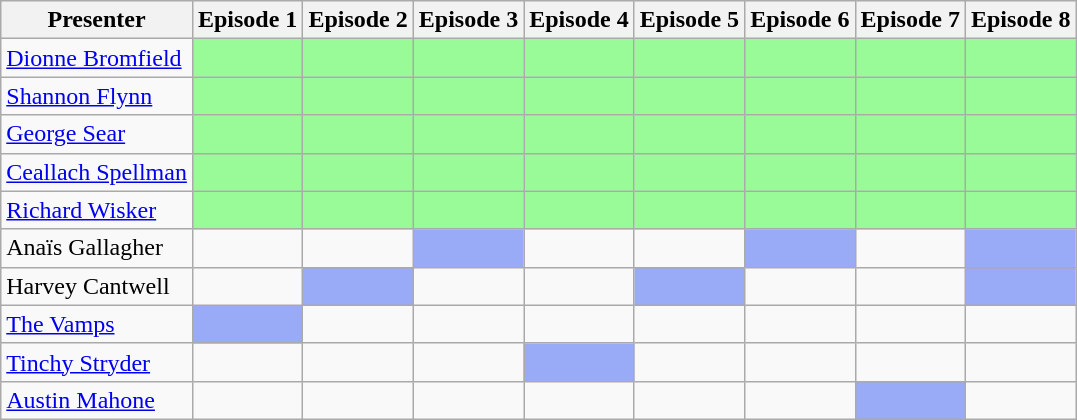<table class="wikitable">
<tr>
<th>Presenter</th>
<th>Episode 1</th>
<th>Episode 2</th>
<th>Episode 3</th>
<th>Episode 4</th>
<th>Episode 5</th>
<th>Episode 6</th>
<th>Episode 7</th>
<th>Episode 8</th>
</tr>
<tr>
<td><a href='#'>Dionne Bromfield</a></td>
<td style="background:#98FB98;"></td>
<td style="background:#98FB98;"></td>
<td style="background:#98FB98;"></td>
<td style="background:#98FB98;"></td>
<td style="background:#98FB98;"></td>
<td style="background:#98FB98;"></td>
<td style="background:#98FB98"></td>
<td style="background:#98FB98;"></td>
</tr>
<tr>
<td><a href='#'>Shannon Flynn</a></td>
<td style="background:#98FB98;"></td>
<td style="background:#98FB98;"></td>
<td style="background:#98FB98;"></td>
<td style="background:#98FB98;"></td>
<td style="background:#98FB98;"></td>
<td style="background:#98FB98;"></td>
<td style="background:#98FB98"></td>
<td style="background:#98FB98;"></td>
</tr>
<tr>
<td><a href='#'>George Sear</a></td>
<td style="background:#98FB98;"></td>
<td style="background:#98FB98;"></td>
<td style="background:#98FB98;"></td>
<td style="background:#98FB98;"></td>
<td style="background:#98FB98;"></td>
<td style="background:#98FB98;"></td>
<td style="background:#98FB98;"></td>
<td style="background:#98FB98;"></td>
</tr>
<tr>
<td><a href='#'>Ceallach Spellman</a></td>
<td style="background:#98FB98;"></td>
<td style="background:#98FB98;"></td>
<td style="background:#98FB98;"></td>
<td style="background:#98FB98;"></td>
<td style="background:#98FB98;"></td>
<td style="background:#98FB98;"></td>
<td style="background:#98FB98;"></td>
<td style="background:#98FB98;"></td>
</tr>
<tr>
<td><a href='#'>Richard Wisker</a></td>
<td style="background:#98FB98;"></td>
<td style="background:#98FB98;"></td>
<td style="background:#98FB98;"></td>
<td style="background:#98FB98;"></td>
<td style="background:#98FB98;"></td>
<td style="background:#98FB98;"></td>
<td style="background:#98FB98;"></td>
<td style="background:#98FB98;"></td>
</tr>
<tr>
<td>Anaïs Gallagher</td>
<td style="background:#;"></td>
<td style="background:#;"></td>
<td style="background:#99AAF7;"></td>
<td style="background:#;"></td>
<td style="background:#"></td>
<td style="background:#99AAF7;"></td>
<td style="background:#;"></td>
<td style="background:#99AAF7;"></td>
</tr>
<tr>
<td>Harvey Cantwell</td>
<td style="background:#;"></td>
<td style="background:#99AAF7;"></td>
<td style="background:#;"></td>
<td style="background:#;"></td>
<td style="background:#99AAF7;"></td>
<td style="background:#;"></td>
<td style="background:#"></td>
<td style="background:#99AAF7"></td>
</tr>
<tr>
<td><a href='#'>The Vamps</a></td>
<td style="background:#99AAF7;"></td>
<td style="background:#;"></td>
<td style="background:#;"></td>
<td style="background:#;"></td>
<td style="background:#;"></td>
<td style="background:#;"></td>
<td style="background:#"></td>
<td style="background:#"></td>
</tr>
<tr>
<td><a href='#'>Tinchy Stryder</a></td>
<td style="background:#;"></td>
<td style="background:#;"></td>
<td style="background:#;"></td>
<td style="background:#99AAF7;"></td>
<td style="background:#;"></td>
<td style="background:#;"></td>
<td style="background:#"></td>
<td style="background:#;"></td>
</tr>
<tr>
<td><a href='#'>Austin Mahone</a></td>
<td style="background:#;"></td>
<td style="background:#;"></td>
<td style="background:#;"></td>
<td style="background:#;"></td>
<td style="background:#;"></td>
<td style="background:#;"></td>
<td style="background:#99AAF7;"></td>
<td style="background:#;"></td>
</tr>
</table>
